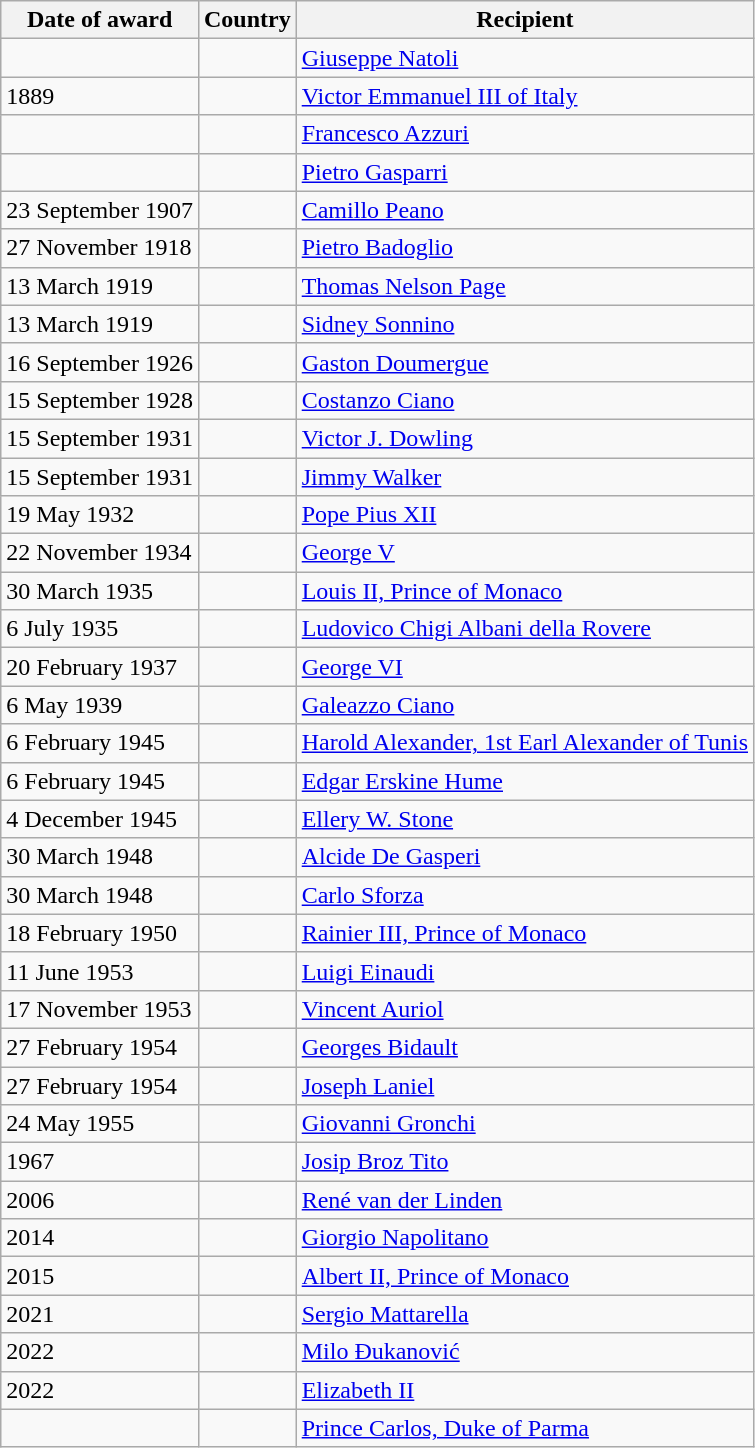<table class="wikitable">
<tr>
<th>Date of award</th>
<th>Country</th>
<th>Recipient</th>
</tr>
<tr>
<td></td>
<td></td>
<td><a href='#'>Giuseppe Natoli</a></td>
</tr>
<tr>
<td>1889</td>
<td></td>
<td><a href='#'>Victor Emmanuel III of Italy</a></td>
</tr>
<tr>
<td></td>
<td></td>
<td><a href='#'>Francesco Azzuri</a></td>
</tr>
<tr>
<td></td>
<td></td>
<td><a href='#'>Pietro Gasparri</a></td>
</tr>
<tr>
<td>23 September 1907</td>
<td></td>
<td><a href='#'>Camillo Peano</a></td>
</tr>
<tr>
<td>27 November 1918</td>
<td></td>
<td><a href='#'>Pietro Badoglio</a></td>
</tr>
<tr>
<td>13 March 1919</td>
<td></td>
<td><a href='#'>Thomas Nelson Page</a></td>
</tr>
<tr>
<td>13 March 1919</td>
<td></td>
<td><a href='#'>Sidney Sonnino</a></td>
</tr>
<tr>
<td>16 September 1926</td>
<td></td>
<td><a href='#'>Gaston Doumergue</a></td>
</tr>
<tr>
<td>15 September 1928</td>
<td></td>
<td><a href='#'>Costanzo Ciano</a></td>
</tr>
<tr>
<td>15 September 1931</td>
<td></td>
<td><a href='#'>Victor J. Dowling</a></td>
</tr>
<tr>
<td>15 September 1931</td>
<td></td>
<td><a href='#'>Jimmy Walker</a></td>
</tr>
<tr>
<td>19 May 1932</td>
<td></td>
<td><a href='#'>Pope Pius XII</a></td>
</tr>
<tr>
<td>22 November 1934</td>
<td></td>
<td><a href='#'>George V</a></td>
</tr>
<tr>
<td>30 March 1935</td>
<td></td>
<td><a href='#'>Louis II, Prince of Monaco</a></td>
</tr>
<tr>
<td>6 July 1935</td>
<td></td>
<td><a href='#'>Ludovico Chigi Albani della Rovere</a></td>
</tr>
<tr>
<td>20 February 1937</td>
<td></td>
<td><a href='#'>George VI</a></td>
</tr>
<tr>
<td>6 May 1939</td>
<td></td>
<td><a href='#'>Galeazzo Ciano</a></td>
</tr>
<tr>
<td>6 February 1945</td>
<td></td>
<td><a href='#'>Harold Alexander, 1st Earl Alexander of Tunis</a></td>
</tr>
<tr>
<td>6 February 1945</td>
<td></td>
<td><a href='#'>Edgar Erskine Hume</a></td>
</tr>
<tr>
<td>4 December 1945</td>
<td></td>
<td><a href='#'>Ellery W. Stone</a></td>
</tr>
<tr>
<td>30 March 1948</td>
<td></td>
<td><a href='#'>Alcide De Gasperi</a></td>
</tr>
<tr>
<td>30 March 1948</td>
<td></td>
<td><a href='#'>Carlo Sforza</a></td>
</tr>
<tr>
<td>18 February 1950</td>
<td></td>
<td><a href='#'>Rainier III, Prince of Monaco</a></td>
</tr>
<tr>
<td>11 June 1953</td>
<td></td>
<td><a href='#'>Luigi Einaudi</a></td>
</tr>
<tr>
<td>17 November 1953</td>
<td></td>
<td><a href='#'>Vincent Auriol</a></td>
</tr>
<tr>
<td>27 February 1954</td>
<td></td>
<td><a href='#'>Georges Bidault</a></td>
</tr>
<tr>
<td>27 February 1954</td>
<td></td>
<td><a href='#'>Joseph Laniel</a></td>
</tr>
<tr>
<td>24 May 1955</td>
<td></td>
<td><a href='#'>Giovanni Gronchi</a></td>
</tr>
<tr>
<td>1967</td>
<td></td>
<td><a href='#'>Josip Broz Tito</a></td>
</tr>
<tr>
<td>2006</td>
<td></td>
<td><a href='#'>René van der Linden</a></td>
</tr>
<tr>
<td>2014</td>
<td></td>
<td><a href='#'>Giorgio Napolitano</a></td>
</tr>
<tr>
<td>2015</td>
<td></td>
<td><a href='#'>Albert II, Prince of Monaco</a></td>
</tr>
<tr>
<td>2021</td>
<td></td>
<td><a href='#'>Sergio Mattarella</a></td>
</tr>
<tr>
<td>2022</td>
<td></td>
<td><a href='#'>Milo Đukanović</a></td>
</tr>
<tr>
<td>2022</td>
<td></td>
<td><a href='#'>Elizabeth II</a></td>
</tr>
<tr>
<td></td>
<td></td>
<td><a href='#'>Prince Carlos, Duke of Parma</a></td>
</tr>
</table>
